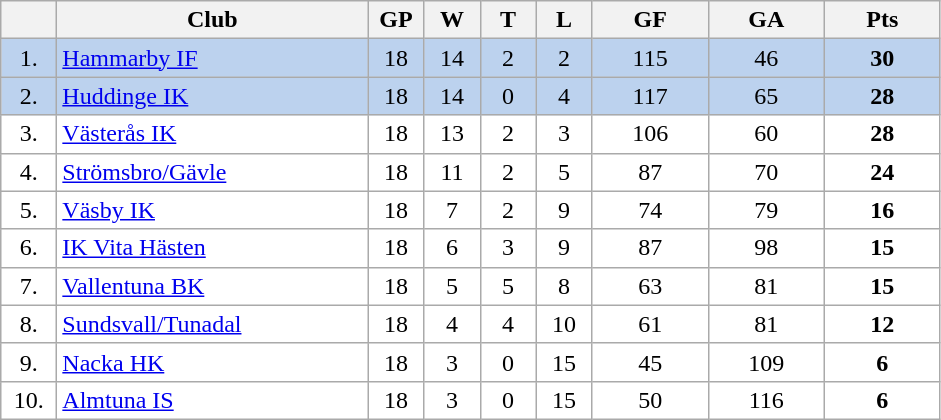<table class="wikitable">
<tr>
<th width="30"></th>
<th width="200">Club</th>
<th width="30">GP</th>
<th width="30">W</th>
<th width="30">T</th>
<th width="30">L</th>
<th width="70">GF</th>
<th width="70">GA</th>
<th width="70">Pts</th>
</tr>
<tr bgcolor="#BCD2EE" align="center">
<td>1.</td>
<td align="left"><a href='#'>Hammarby IF</a></td>
<td>18</td>
<td>14</td>
<td>2</td>
<td>2</td>
<td>115</td>
<td>46</td>
<td><strong>30</strong></td>
</tr>
<tr bgcolor="#BCD2EE" align="center">
<td>2.</td>
<td align="left"><a href='#'>Huddinge IK</a></td>
<td>18</td>
<td>14</td>
<td>0</td>
<td>4</td>
<td>117</td>
<td>65</td>
<td><strong>28</strong></td>
</tr>
<tr bgcolor="#FFFFFF" align="center">
<td>3.</td>
<td align="left"><a href='#'>Västerås IK</a></td>
<td>18</td>
<td>13</td>
<td>2</td>
<td>3</td>
<td>106</td>
<td>60</td>
<td><strong>28</strong></td>
</tr>
<tr bgcolor="#FFFFFF" align="center">
<td>4.</td>
<td align="left"><a href='#'>Strömsbro/Gävle</a></td>
<td>18</td>
<td>11</td>
<td>2</td>
<td>5</td>
<td>87</td>
<td>70</td>
<td><strong>24</strong></td>
</tr>
<tr bgcolor="#FFFFFF" align="center">
<td>5.</td>
<td align="left"><a href='#'>Väsby IK</a></td>
<td>18</td>
<td>7</td>
<td>2</td>
<td>9</td>
<td>74</td>
<td>79</td>
<td><strong>16</strong></td>
</tr>
<tr bgcolor="#FFFFFF" align="center">
<td>6.</td>
<td align="left"><a href='#'>IK Vita Hästen</a></td>
<td>18</td>
<td>6</td>
<td>3</td>
<td>9</td>
<td>87</td>
<td>98</td>
<td><strong>15</strong></td>
</tr>
<tr bgcolor="#FFFFFF" align="center">
<td>7.</td>
<td align="left"><a href='#'>Vallentuna BK</a></td>
<td>18</td>
<td>5</td>
<td>5</td>
<td>8</td>
<td>63</td>
<td>81</td>
<td><strong>15</strong></td>
</tr>
<tr bgcolor="#FFFFFF" align="center">
<td>8.</td>
<td align="left"><a href='#'>Sundsvall/Tunadal</a></td>
<td>18</td>
<td>4</td>
<td>4</td>
<td>10</td>
<td>61</td>
<td>81</td>
<td><strong>12</strong></td>
</tr>
<tr bgcolor="#FFFFFF" align="center">
<td>9.</td>
<td align="left"><a href='#'>Nacka HK</a></td>
<td>18</td>
<td>3</td>
<td>0</td>
<td>15</td>
<td>45</td>
<td>109</td>
<td><strong>6</strong></td>
</tr>
<tr bgcolor="#FFFFFF" align="center">
<td>10.</td>
<td align="left"><a href='#'>Almtuna IS</a></td>
<td>18</td>
<td>3</td>
<td>0</td>
<td>15</td>
<td>50</td>
<td>116</td>
<td><strong>6</strong></td>
</tr>
</table>
